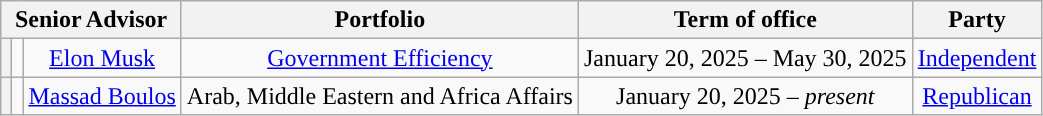<table class="wikitable" style="text-align:center">
<tr>
<th colspan="3">Senior Advisor</th>
<th>Portfolio</th>
<th>Term of office</th>
<th>Party</th>
</tr>
<tr>
<th style="background:"></th>
<td></td>
<td><a href='#'>Elon Musk</a><br></td>
<td><a href='#'>Government Efficiency</a></td>
<td>January 20, 2025 – May 30, 2025</td>
<td><a href='#'>Independent</a></td>
</tr>
<tr>
<th style="background:"></th>
<td></td>
<td><a href='#'>Massad Boulos</a><br></td>
<td>Arab, Middle Eastern and Africa Affairs</td>
<td>January 20, 2025 – <em>present</em></td>
<td><a href='#'>Republican</a></td>
</tr>
</table>
